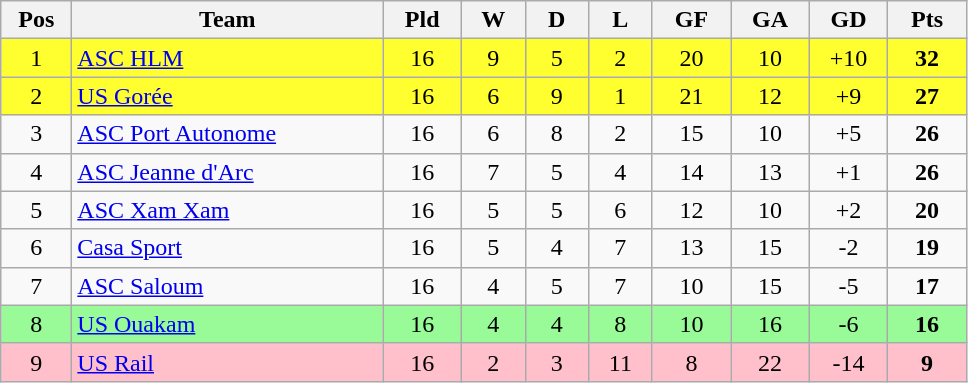<table class="wikitable" style="text-align: center;">
<tr>
<th style="width: 40px;">Pos</th>
<th style="width: 200px;">Team</th>
<th style="width: 45px;">Pld</th>
<th style="width: 35px;">W</th>
<th style="width: 35px;">D</th>
<th style="width: 35px;">L</th>
<th style="width: 45px;">GF</th>
<th style="width: 45px;">GA</th>
<th style="width: 45px;">GD</th>
<th style="width: 45px;">Pts</th>
</tr>
<tr style="background:#ffff30;">
<td>1</td>
<td style="text-align: left;"><a href='#'>ASC HLM</a></td>
<td>16</td>
<td>9</td>
<td>5</td>
<td>2</td>
<td>20</td>
<td>10</td>
<td>+10</td>
<td><strong>32</strong></td>
</tr>
<tr style="background:#ffff30;">
<td>2</td>
<td style="text-align: left;"><a href='#'>US Gorée</a></td>
<td>16</td>
<td>6</td>
<td>9</td>
<td>1</td>
<td>21</td>
<td>12</td>
<td>+9</td>
<td><strong>27</strong></td>
</tr>
<tr>
<td>3</td>
<td style="text-align: left;"><a href='#'>ASC Port Autonome</a></td>
<td>16</td>
<td>6</td>
<td>8</td>
<td>2</td>
<td>15</td>
<td>10</td>
<td>+5</td>
<td><strong>26</strong></td>
</tr>
<tr>
<td>4</td>
<td style="text-align: left;"><a href='#'>ASC Jeanne d'Arc</a></td>
<td>16</td>
<td>7</td>
<td>5</td>
<td>4</td>
<td>14</td>
<td>13</td>
<td>+1</td>
<td><strong>26</strong></td>
</tr>
<tr>
<td>5</td>
<td style="text-align: left;"><a href='#'>ASC Xam Xam</a></td>
<td>16</td>
<td>5</td>
<td>5</td>
<td>6</td>
<td>12</td>
<td>10</td>
<td>+2</td>
<td><strong>20</strong></td>
</tr>
<tr>
<td>6</td>
<td style="text-align: left;"><a href='#'>Casa Sport</a></td>
<td>16</td>
<td>5</td>
<td>4</td>
<td>7</td>
<td>13</td>
<td>15</td>
<td>-2</td>
<td><strong>19</strong></td>
</tr>
<tr>
<td>7</td>
<td style="text-align: left;"><a href='#'>ASC Saloum</a></td>
<td>16</td>
<td>4</td>
<td>5</td>
<td>7</td>
<td>10</td>
<td>15</td>
<td>-5</td>
<td><strong>17</strong></td>
</tr>
<tr style="background:#98fb98;">
<td>8</td>
<td style="text-align: left;"><a href='#'>US Ouakam</a></td>
<td>16</td>
<td>4</td>
<td>4</td>
<td>8</td>
<td>10</td>
<td>16</td>
<td>-6</td>
<td><strong>16</strong></td>
</tr>
<tr style="background:#ffc0cb;">
<td>9</td>
<td style="text-align: left;"><a href='#'>US Rail</a></td>
<td>16</td>
<td>2</td>
<td>3</td>
<td>11</td>
<td>8</td>
<td>22</td>
<td>-14</td>
<td><strong>9</strong></td>
</tr>
</table>
